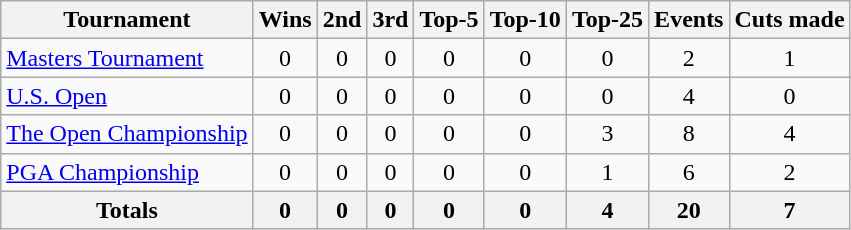<table class=wikitable style=text-align:center>
<tr>
<th>Tournament</th>
<th>Wins</th>
<th>2nd</th>
<th>3rd</th>
<th>Top-5</th>
<th>Top-10</th>
<th>Top-25</th>
<th>Events</th>
<th>Cuts made</th>
</tr>
<tr>
<td align=left><a href='#'>Masters Tournament</a></td>
<td>0</td>
<td>0</td>
<td>0</td>
<td>0</td>
<td>0</td>
<td>0</td>
<td>2</td>
<td>1</td>
</tr>
<tr>
<td align=left><a href='#'>U.S. Open</a></td>
<td>0</td>
<td>0</td>
<td>0</td>
<td>0</td>
<td>0</td>
<td>0</td>
<td>4</td>
<td>0</td>
</tr>
<tr>
<td align=left><a href='#'>The Open Championship</a></td>
<td>0</td>
<td>0</td>
<td>0</td>
<td>0</td>
<td>0</td>
<td>3</td>
<td>8</td>
<td>4</td>
</tr>
<tr>
<td align=left><a href='#'>PGA Championship</a></td>
<td>0</td>
<td>0</td>
<td>0</td>
<td>0</td>
<td>0</td>
<td>1</td>
<td>6</td>
<td>2</td>
</tr>
<tr>
<th>Totals</th>
<th>0</th>
<th>0</th>
<th>0</th>
<th>0</th>
<th>0</th>
<th>4</th>
<th>20</th>
<th>7</th>
</tr>
</table>
